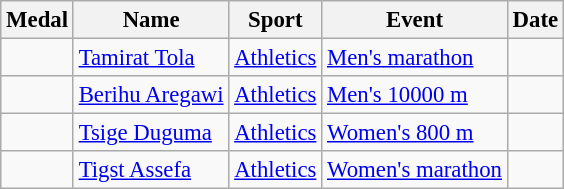<table class="wikitable sortable" style="font-size: 95%;">
<tr>
<th>Medal</th>
<th>Name</th>
<th>Sport</th>
<th>Event</th>
<th>Date</th>
</tr>
<tr>
<td></td>
<td><a href='#'>Tamirat Tola</a></td>
<td><a href='#'>Athletics</a></td>
<td><a href='#'>Men's marathon</a></td>
<td></td>
</tr>
<tr>
<td></td>
<td><a href='#'>Berihu Aregawi</a></td>
<td><a href='#'>Athletics</a></td>
<td><a href='#'>Men's 10000 m</a></td>
<td></td>
</tr>
<tr>
<td></td>
<td><a href='#'>Tsige Duguma</a></td>
<td><a href='#'>Athletics</a></td>
<td><a href='#'>Women's 800 m</a></td>
<td></td>
</tr>
<tr>
<td></td>
<td><a href='#'>Tigst Assefa</a></td>
<td><a href='#'>Athletics</a></td>
<td><a href='#'>Women's marathon</a></td>
<td></td>
</tr>
</table>
